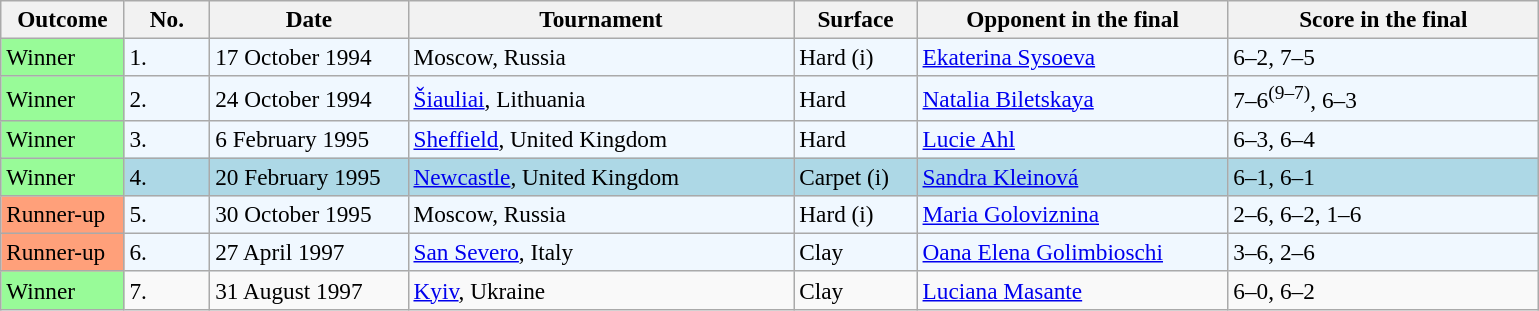<table class="sortable wikitable" style="font-size:97%;">
<tr>
<th width=75>Outcome</th>
<th width=50>No.</th>
<th width=125>Date</th>
<th width=250>Tournament</th>
<th width=75>Surface</th>
<th width=200>Opponent in the final</th>
<th width=200>Score in the final</th>
</tr>
<tr bgcolor="#f0f8ff">
<td bgcolor="98FB98">Winner</td>
<td>1.</td>
<td>17 October 1994</td>
<td>Moscow, Russia</td>
<td>Hard (i)</td>
<td> <a href='#'>Ekaterina Sysoeva</a></td>
<td>6–2, 7–5</td>
</tr>
<tr bgcolor="#f0f8ff">
<td bgcolor="98FB98">Winner</td>
<td>2.</td>
<td>24 October 1994</td>
<td><a href='#'>Šiauliai</a>, Lithuania</td>
<td>Hard</td>
<td> <a href='#'>Natalia Biletskaya</a></td>
<td>7–6<sup>(9–7)</sup>, 6–3</td>
</tr>
<tr bgcolor="#f0f8ff">
<td bgcolor="98FB98">Winner</td>
<td>3.</td>
<td>6 February 1995</td>
<td><a href='#'>Sheffield</a>, United Kingdom</td>
<td>Hard</td>
<td> <a href='#'>Lucie Ahl</a></td>
<td>6–3, 6–4</td>
</tr>
<tr style="background:lightblue;">
<td bgcolor="98FB98">Winner</td>
<td>4.</td>
<td>20 February 1995</td>
<td><a href='#'>Newcastle</a>, United Kingdom</td>
<td>Carpet (i)</td>
<td> <a href='#'>Sandra Kleinová</a></td>
<td>6–1, 6–1</td>
</tr>
<tr style="background:#f0f8ff;">
<td bgcolor="FFA07A">Runner-up</td>
<td>5.</td>
<td>30 October 1995</td>
<td>Moscow, Russia</td>
<td>Hard (i)</td>
<td> <a href='#'>Maria Goloviznina</a></td>
<td>2–6, 6–2, 1–6</td>
</tr>
<tr style="background:#f0f8ff;">
<td bgcolor="FFA07A">Runner-up</td>
<td>6.</td>
<td>27 April 1997</td>
<td><a href='#'>San Severo</a>, Italy</td>
<td>Clay</td>
<td> <a href='#'>Oana Elena Golimbioschi</a></td>
<td>3–6, 2–6</td>
</tr>
<tr>
<td bgcolor="98FB98">Winner</td>
<td>7.</td>
<td>31 August 1997</td>
<td><a href='#'>Kyiv</a>, Ukraine</td>
<td>Clay</td>
<td> <a href='#'>Luciana Masante</a></td>
<td>6–0, 6–2</td>
</tr>
</table>
